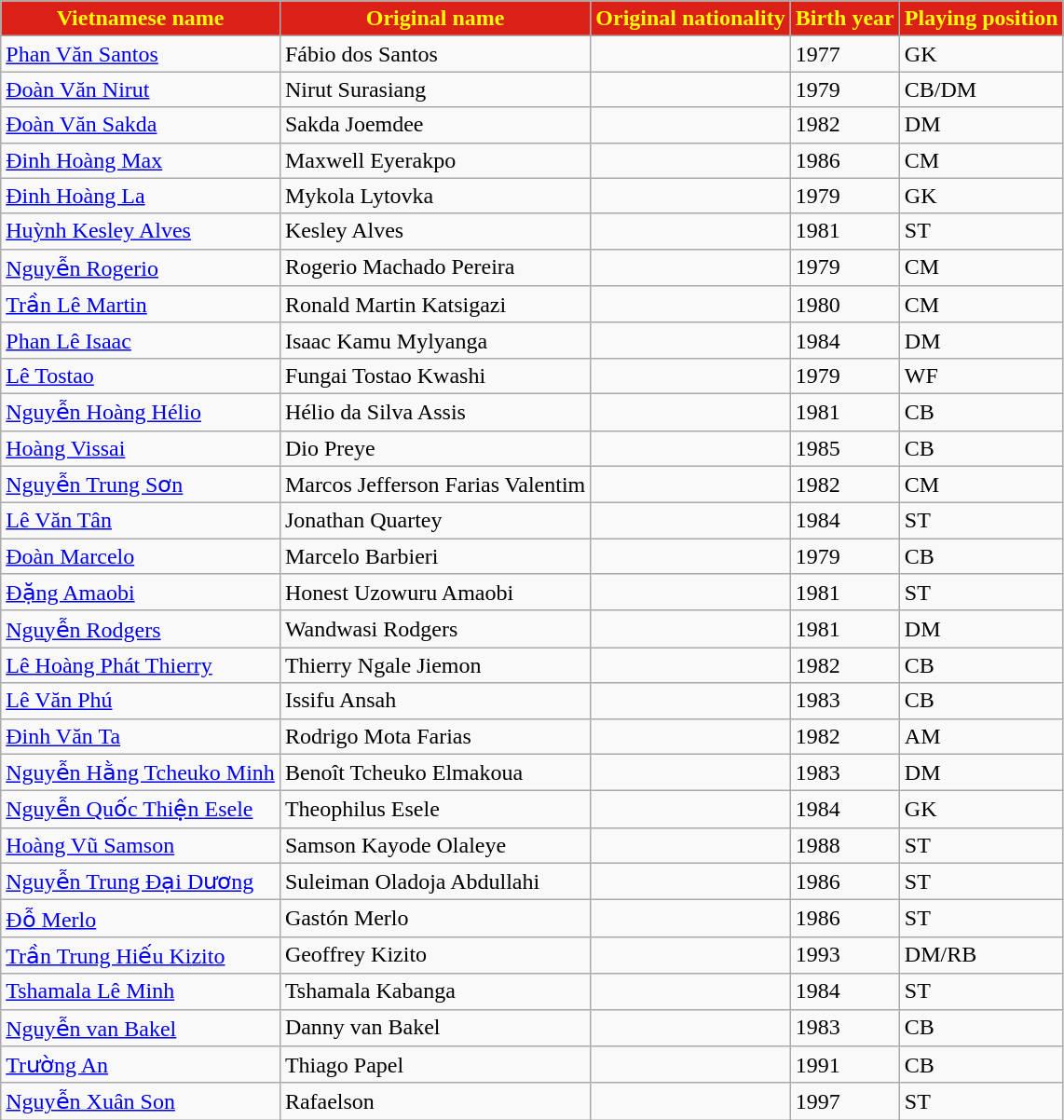<table class="wikitable sortable" style="text-align;">
<tr>
<th style="background-color:#DB2017; color:#FFFF00; width="180" align="left" valign="center">Vietnamese name</th>
<th style="background-color:#DB2017; color:#FFFF00; width="200" align="left" valign="center">Original name</th>
<th style="background-color:#DB2017; color:#FFFF00; width="120" align="left" valign="center">Original nationality</th>
<th style="background-color:#DB2017; color:#FFFF00; width="30" align="left" valign="center">Birth year</th>
<th style="background-color:#DB2017; color:#FFFF00; width="120" align="left" valign="center">Playing position</th>
</tr>
<tr>
<td><a href='#'>Phan Văn Santos</a></td>
<td>Fábio dos Santos</td>
<td></td>
<td>1977</td>
<td>GK</td>
</tr>
<tr>
<td><a href='#'>Đoàn Văn Nirut</a></td>
<td>Nirut Surasiang</td>
<td></td>
<td>1979</td>
<td>CB/DM</td>
</tr>
<tr>
<td><a href='#'>Đoàn Văn Sakda</a></td>
<td>Sakda Joemdee</td>
<td></td>
<td>1982</td>
<td>DM</td>
</tr>
<tr>
<td><a href='#'>Đinh Hoàng Max</a></td>
<td>Maxwell Eyerakpo</td>
<td></td>
<td>1986</td>
<td>CM</td>
</tr>
<tr>
<td><a href='#'>Đinh Hoàng La</a></td>
<td>Mykola Lytovka</td>
<td></td>
<td>1979</td>
<td>GK</td>
</tr>
<tr>
<td><a href='#'>Huỳnh Kesley Alves</a></td>
<td>Kesley Alves</td>
<td></td>
<td>1981</td>
<td>ST</td>
</tr>
<tr>
<td><a href='#'>Nguyễn Rogerio</a></td>
<td>Rogerio Machado Pereira</td>
<td></td>
<td>1979</td>
<td>CM</td>
</tr>
<tr>
<td><a href='#'>Trần Lê Martin</a></td>
<td>Ronald Martin Katsigazi</td>
<td></td>
<td>1980</td>
<td>CM</td>
</tr>
<tr>
<td><a href='#'>Phan Lê Isaac</a></td>
<td>Isaac Kamu Mylyanga</td>
<td></td>
<td>1984</td>
<td>DM</td>
</tr>
<tr>
<td><a href='#'>Lê Tostao</a></td>
<td>Fungai Tostao Kwashi</td>
<td></td>
<td>1979</td>
<td>WF</td>
</tr>
<tr>
<td><a href='#'>Nguyễn Hoàng Hélio</a></td>
<td>Hélio da Silva Assis</td>
<td></td>
<td>1981</td>
<td>CB</td>
</tr>
<tr>
<td><a href='#'>Hoàng Vissai</a></td>
<td>Dio Preye</td>
<td></td>
<td>1985</td>
<td>CB</td>
</tr>
<tr>
<td><a href='#'>Nguyễn Trung Sơn</a></td>
<td>Marcos Jefferson Farias Valentim</td>
<td></td>
<td>1982</td>
<td>CM</td>
</tr>
<tr>
<td><a href='#'>Lê Văn Tân</a></td>
<td>Jonathan Quartey</td>
<td></td>
<td>1984</td>
<td>ST</td>
</tr>
<tr>
<td><a href='#'>Đoàn Marcelo</a></td>
<td>Marcelo Barbieri</td>
<td></td>
<td>1979</td>
<td>CB</td>
</tr>
<tr>
<td><a href='#'>Đặng Amaobi</a></td>
<td>Honest Uzowuru Amaobi</td>
<td></td>
<td>1981</td>
<td>ST</td>
</tr>
<tr>
<td><a href='#'>Nguyễn Rodgers</a></td>
<td>Wandwasi Rodgers</td>
<td></td>
<td>1981</td>
<td>DM</td>
</tr>
<tr>
<td><a href='#'>Lê Hoàng Phát Thierry</a></td>
<td>Thierry Ngale Jiemon</td>
<td></td>
<td>1982</td>
<td>CB</td>
</tr>
<tr>
<td><a href='#'>Lê Văn Phú</a></td>
<td>Issifu Ansah</td>
<td></td>
<td>1983</td>
<td>CB</td>
</tr>
<tr>
<td><a href='#'>Đinh Văn Ta</a></td>
<td>Rodrigo Mota Farias</td>
<td></td>
<td>1982</td>
<td>AM</td>
</tr>
<tr>
<td><a href='#'>Nguyễn Hằng Tcheuko Minh</a></td>
<td>Benoît Tcheuko Elmakoua</td>
<td></td>
<td>1983</td>
<td>DM</td>
</tr>
<tr>
<td><a href='#'>Nguyễn Quốc Thiện Esele</a></td>
<td>Theophilus Esele</td>
<td></td>
<td>1984</td>
<td>GK</td>
</tr>
<tr>
<td><a href='#'>Hoàng Vũ Samson</a></td>
<td>Samson Kayode Olaleye</td>
<td></td>
<td>1988</td>
<td>ST</td>
</tr>
<tr>
<td><a href='#'>Nguyễn Trung Đại Dương</a></td>
<td>Suleiman Oladoja Abdullahi</td>
<td></td>
<td>1986</td>
<td>ST</td>
</tr>
<tr>
<td><a href='#'>Đỗ Merlo</a></td>
<td>Gastón Merlo</td>
<td></td>
<td>1986</td>
<td>ST</td>
</tr>
<tr>
<td><a href='#'>Trần Trung Hiếu Kizito</a></td>
<td>Geoffrey Kizito</td>
<td></td>
<td>1993</td>
<td>DM/RB</td>
</tr>
<tr>
<td><a href='#'>Tshamala Lê Minh</a></td>
<td>Tshamala Kabanga</td>
<td></td>
<td>1984</td>
<td>ST</td>
</tr>
<tr>
<td><a href='#'>Nguyễn van Bakel</a></td>
<td>Danny van Bakel</td>
<td></td>
<td>1983</td>
<td>CB</td>
</tr>
<tr>
<td><a href='#'>Trường An</a></td>
<td>Thiago Papel</td>
<td></td>
<td>1991</td>
<td>CB</td>
</tr>
<tr>
<td><a href='#'>Nguyễn Xuân Son</a></td>
<td>Rafaelson</td>
<td></td>
<td>1997</td>
<td>ST</td>
</tr>
</table>
